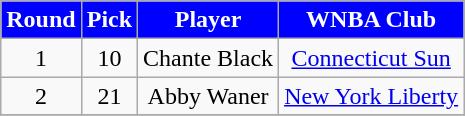<table class="wikitable" style="text-align:center">
<tr>
<th style="background:blue;color:#FFFFFF;">Round</th>
<th style="background:blue;color:#FFFFFF;">Pick</th>
<th style="background:blue;color:#FFFFFF;">Player</th>
<th style="background:blue;color:#FFFFFF;">WNBA Club</th>
</tr>
<tr>
<td>1</td>
<td>10</td>
<td>Chante Black</td>
<td><a href='#'>Connecticut Sun</a></td>
</tr>
<tr>
<td>2</td>
<td>21</td>
<td>Abby Waner</td>
<td><a href='#'>New York Liberty</a></td>
</tr>
<tr>
</tr>
</table>
